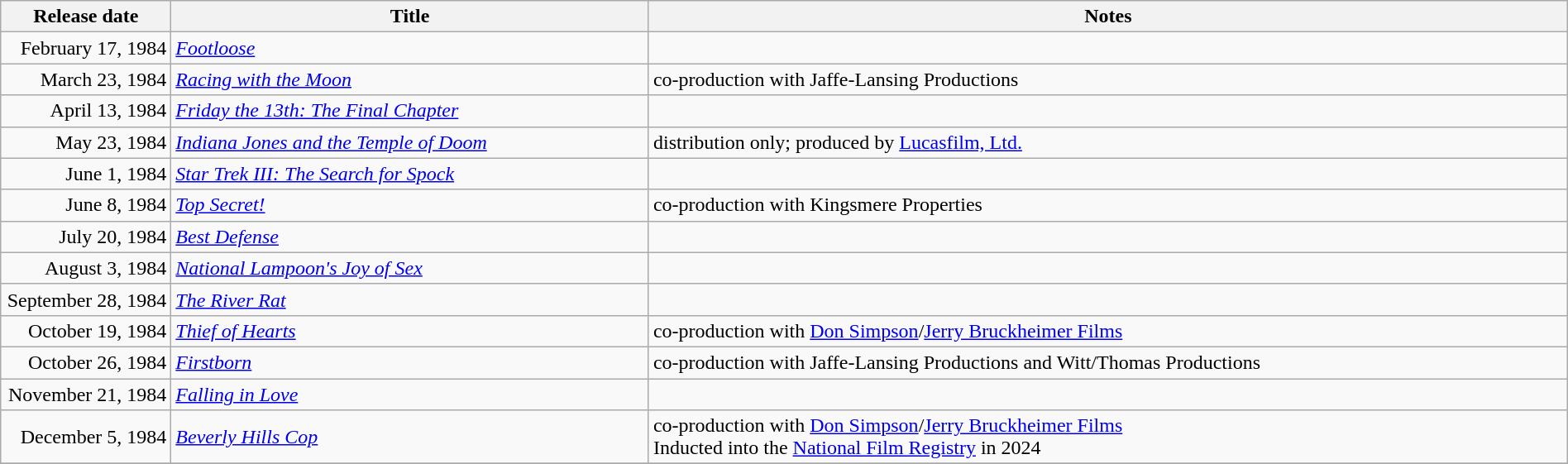<table class="wikitable sortable" style="width:100%;">
<tr>
<th scope="col" style="width:130px;">Release date</th>
<th>Title</th>
<th>Notes</th>
</tr>
<tr>
<td style="text-align:right;">February 17, 1984</td>
<td><em><a href='#'>Footloose</a></em></td>
<td></td>
</tr>
<tr>
<td style="text-align:right;">March 23, 1984</td>
<td><em><a href='#'>Racing with the Moon</a></em></td>
<td>co-production with Jaffe-Lansing Productions</td>
</tr>
<tr>
<td style="text-align:right;">April 13, 1984</td>
<td><em><a href='#'>Friday the 13th: The Final Chapter</a></em></td>
<td></td>
</tr>
<tr>
<td style="text-align:right;">May 23, 1984</td>
<td><em><a href='#'>Indiana Jones and the Temple of Doom</a></em></td>
<td>distribution only; produced by <a href='#'>Lucasfilm, Ltd.</a></td>
</tr>
<tr>
<td style="text-align:right;">June 1, 1984</td>
<td><em><a href='#'>Star Trek III: The Search for Spock</a></em></td>
<td></td>
</tr>
<tr>
<td style="text-align:right;">June 8, 1984</td>
<td><em><a href='#'>Top Secret!</a></em></td>
<td>co-production with Kingsmere Properties</td>
</tr>
<tr>
<td style="text-align:right;">July 20, 1984</td>
<td><em><a href='#'>Best Defense</a></em></td>
<td></td>
</tr>
<tr>
<td style="text-align:right;">August 3, 1984</td>
<td><em><a href='#'>National Lampoon's Joy of Sex</a></em></td>
<td></td>
</tr>
<tr>
<td style="text-align:right;">September 28, 1984</td>
<td><em><a href='#'>The River Rat</a></em></td>
<td></td>
</tr>
<tr>
<td style="text-align:right;">October 19, 1984</td>
<td><em><a href='#'>Thief of Hearts</a></em></td>
<td>co-production with <a href='#'>Don Simpson</a>/<a href='#'>Jerry Bruckheimer Films</a></td>
</tr>
<tr>
<td style="text-align:right;">October 26, 1984</td>
<td><em><a href='#'>Firstborn</a></em></td>
<td>co-production with Jaffe-Lansing Productions and Witt/Thomas Productions</td>
</tr>
<tr>
<td style="text-align:right;">November 21, 1984</td>
<td><em><a href='#'>Falling in Love</a></em></td>
<td></td>
</tr>
<tr>
<td style="text-align:right;">December 5, 1984</td>
<td><em><a href='#'>Beverly Hills Cop</a></em></td>
<td>co-production with <a href='#'>Don Simpson</a>/<a href='#'>Jerry Bruckheimer Films</a><br>Inducted into the <a href='#'>National Film Registry</a> in 2024</td>
</tr>
<tr>
</tr>
</table>
